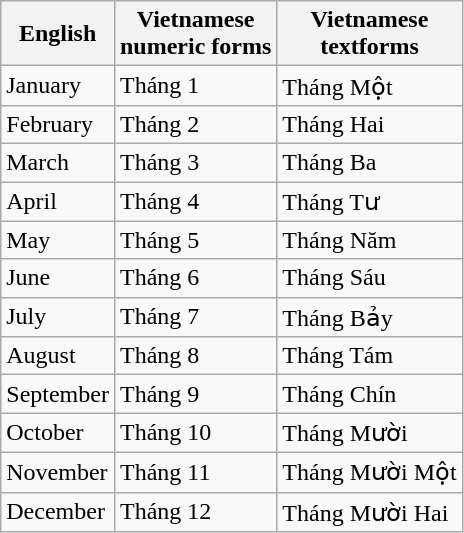<table class="wikitable">
<tr>
<th>English</th>
<th>Vietnamese<br>numeric forms</th>
<th>Vietnamese<br>textforms</th>
</tr>
<tr>
<td>January</td>
<td>Tháng 1</td>
<td>Tháng Một</td>
</tr>
<tr>
<td>February</td>
<td>Tháng 2</td>
<td>Tháng Hai</td>
</tr>
<tr>
<td>March</td>
<td>Tháng 3</td>
<td>Tháng Ba</td>
</tr>
<tr>
<td>April</td>
<td>Tháng 4</td>
<td>Tháng Tư</td>
</tr>
<tr>
<td>May</td>
<td>Tháng 5</td>
<td>Tháng Năm</td>
</tr>
<tr>
<td>June</td>
<td>Tháng 6</td>
<td>Tháng Sáu</td>
</tr>
<tr>
<td>July</td>
<td>Tháng 7</td>
<td>Tháng Bảy</td>
</tr>
<tr>
<td>August</td>
<td>Tháng 8</td>
<td>Tháng Tám</td>
</tr>
<tr>
<td>September</td>
<td>Tháng 9</td>
<td>Tháng Chín</td>
</tr>
<tr>
<td>October</td>
<td>Tháng 10</td>
<td>Tháng Mười</td>
</tr>
<tr>
<td>November</td>
<td>Tháng 11</td>
<td>Tháng Mười Một</td>
</tr>
<tr>
<td>December</td>
<td>Tháng 12</td>
<td>Tháng Mười Hai</td>
</tr>
</table>
